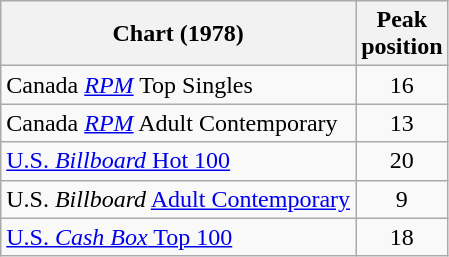<table class="wikitable sortable">
<tr>
<th align="left">Chart (1978)</th>
<th style="text-align:center;">Peak<br>position</th>
</tr>
<tr>
<td>Canada <a href='#'><em>RPM</em></a> Top Singles </td>
<td style="text-align:center;">16</td>
</tr>
<tr>
<td>Canada <a href='#'><em>RPM</em></a> Adult Contemporary</td>
<td style="text-align:center;">13</td>
</tr>
<tr>
<td><a href='#'>U.S. <em>Billboard</em> Hot 100</a></td>
<td style="text-align:center;">20</td>
</tr>
<tr>
<td>U.S. <em>Billboard</em> <a href='#'>Adult Contemporary</a></td>
<td style="text-align:center;">9</td>
</tr>
<tr>
<td><a href='#'>U.S. <em>Cash Box</em> Top 100</a></td>
<td style="text-align:center;">18</td>
</tr>
</table>
